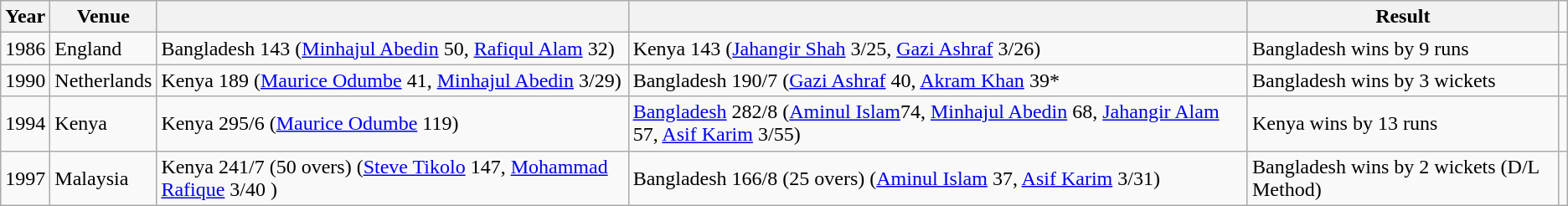<table class="wikitable">
<tr>
<th>Year</th>
<th>Venue</th>
<th></th>
<th></th>
<th>Result</th>
</tr>
<tr>
<td>1986</td>
<td>England</td>
<td>Bangladesh 143 (<a href='#'>Minhajul Abedin</a> 50, <a href='#'>Rafiqul Alam</a> 32)</td>
<td>Kenya 143 (<a href='#'>Jahangir Shah</a> 3/25, <a href='#'>Gazi Ashraf</a> 3/26)</td>
<td>Bangladesh wins by 9 runs</td>
<td></td>
</tr>
<tr>
<td>1990</td>
<td>Netherlands</td>
<td>Kenya 189 (<a href='#'>Maurice Odumbe</a> 41, <a href='#'>Minhajul Abedin</a> 3/29)</td>
<td>Bangladesh 190/7 (<a href='#'>Gazi Ashraf</a> 40, <a href='#'>Akram Khan</a> 39*</td>
<td>Bangladesh wins by 3 wickets</td>
<td></td>
</tr>
<tr>
<td>1994</td>
<td>Kenya</td>
<td>Kenya 295/6 (<a href='#'>Maurice Odumbe</a> 119)</td>
<td><a href='#'>Bangladesh</a> 282/8 (<a href='#'>Aminul Islam</a>74, <a href='#'>Minhajul Abedin</a> 68, <a href='#'>Jahangir Alam</a> 57, <a href='#'>Asif Karim</a> 3/55)</td>
<td>Kenya wins by 13 runs</td>
<td></td>
</tr>
<tr>
<td>1997</td>
<td>Malaysia</td>
<td>Kenya 241/7 (50 overs) (<a href='#'>Steve Tikolo</a> 147, <a href='#'>Mohammad Rafique</a> 3/40 )</td>
<td>Bangladesh 166/8 (25 overs) (<a href='#'>Aminul Islam</a> 37, <a href='#'>Asif Karim</a> 3/31)</td>
<td>Bangladesh wins by 2 wickets (D/L Method)</td>
<td></td>
</tr>
</table>
